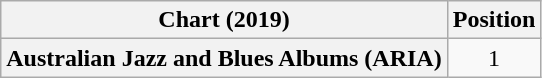<table class="wikitable plainrowheaders" style="text-align:center">
<tr>
<th scope="col">Chart (2019)</th>
<th scope="col">Position</th>
</tr>
<tr>
<th scope="row">Australian Jazz and Blues Albums (ARIA)</th>
<td>1</td>
</tr>
</table>
